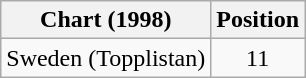<table class="wikitable">
<tr>
<th>Chart (1998)</th>
<th>Position</th>
</tr>
<tr>
<td>Sweden (Topplistan)</td>
<td align="center">11</td>
</tr>
</table>
